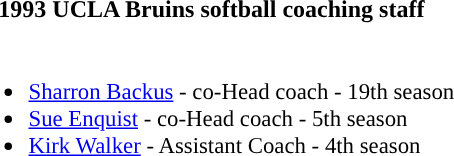<table class="toccolours">
<tr>
<th colspan=9>1993 UCLA Bruins softball coaching staff</th>
</tr>
<tr>
<td style="text-align: left; font-size: 95%;" valign="top"><br><ul><li><a href='#'>Sharron Backus</a> - co-Head coach - 19th season</li><li><a href='#'>Sue Enquist</a> - co-Head coach - 5th season</li><li><a href='#'>Kirk Walker</a> - Assistant Coach - 4th season</li></ul></td>
</tr>
</table>
